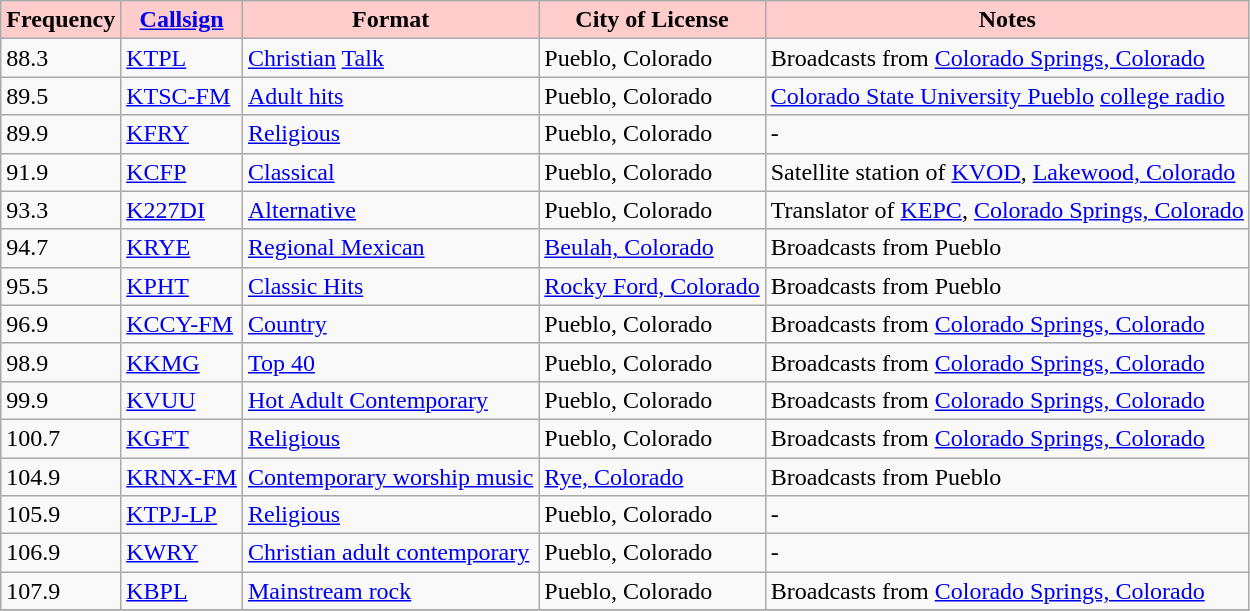<table class="wikitable" border="1">
<tr>
<th style="background:#ffcccc;"><strong>Frequency</strong></th>
<th style="background:#ffcccc;"><strong><a href='#'>Callsign</a></strong></th>
<th style="background:#ffcccc;"><strong>Format</strong></th>
<th style="background:#ffcccc;"><strong>City of License</strong></th>
<th style="background:#ffcccc;"><strong>Notes</strong></th>
</tr>
<tr>
<td>88.3</td>
<td><a href='#'>KTPL</a></td>
<td><a href='#'>Christian</a> <a href='#'>Talk</a></td>
<td>Pueblo, Colorado</td>
<td>Broadcasts from <a href='#'>Colorado Springs, Colorado</a></td>
</tr>
<tr>
<td>89.5</td>
<td><a href='#'>KTSC-FM</a></td>
<td><a href='#'>Adult hits</a></td>
<td>Pueblo, Colorado</td>
<td><a href='#'>Colorado State University Pueblo</a> <a href='#'>college radio</a></td>
</tr>
<tr>
<td>89.9</td>
<td><a href='#'>KFRY</a></td>
<td><a href='#'>Religious</a></td>
<td>Pueblo, Colorado</td>
<td>-</td>
</tr>
<tr>
<td>91.9</td>
<td><a href='#'>KCFP</a></td>
<td><a href='#'>Classical</a></td>
<td>Pueblo, Colorado</td>
<td>Satellite station of <a href='#'>KVOD</a>, <a href='#'>Lakewood, Colorado</a></td>
</tr>
<tr>
<td>93.3</td>
<td><a href='#'>K227DI</a></td>
<td><a href='#'>Alternative</a></td>
<td>Pueblo, Colorado</td>
<td>Translator of <a href='#'>KEPC</a>, <a href='#'>Colorado Springs, Colorado</a></td>
</tr>
<tr>
<td>94.7</td>
<td><a href='#'>KRYE</a></td>
<td><a href='#'>Regional Mexican</a></td>
<td><a href='#'>Beulah, Colorado</a></td>
<td>Broadcasts from Pueblo</td>
</tr>
<tr>
<td>95.5</td>
<td><a href='#'>KPHT</a></td>
<td><a href='#'>Classic Hits</a></td>
<td><a href='#'>Rocky Ford, Colorado</a></td>
<td>Broadcasts from Pueblo</td>
</tr>
<tr>
<td>96.9</td>
<td><a href='#'>KCCY-FM</a></td>
<td><a href='#'>Country</a></td>
<td>Pueblo, Colorado</td>
<td>Broadcasts from <a href='#'>Colorado Springs, Colorado</a></td>
</tr>
<tr>
<td>98.9</td>
<td><a href='#'>KKMG</a></td>
<td><a href='#'>Top 40</a></td>
<td>Pueblo, Colorado</td>
<td>Broadcasts from <a href='#'>Colorado Springs, Colorado</a></td>
</tr>
<tr>
<td>99.9</td>
<td><a href='#'>KVUU</a></td>
<td><a href='#'>Hot Adult Contemporary</a></td>
<td>Pueblo, Colorado</td>
<td>Broadcasts from <a href='#'>Colorado Springs, Colorado</a></td>
</tr>
<tr>
<td>100.7</td>
<td><a href='#'>KGFT</a></td>
<td><a href='#'>Religious</a></td>
<td>Pueblo, Colorado</td>
<td>Broadcasts from <a href='#'>Colorado Springs, Colorado</a></td>
</tr>
<tr>
<td>104.9</td>
<td><a href='#'>KRNX-FM</a></td>
<td><a href='#'>Contemporary worship music</a></td>
<td><a href='#'>Rye, Colorado</a></td>
<td>Broadcasts from Pueblo</td>
</tr>
<tr>
<td>105.9</td>
<td><a href='#'>KTPJ-LP</a></td>
<td><a href='#'>Religious</a></td>
<td>Pueblo, Colorado</td>
<td>-</td>
</tr>
<tr>
<td>106.9</td>
<td><a href='#'>KWRY</a></td>
<td><a href='#'>Christian adult contemporary</a></td>
<td>Pueblo, Colorado</td>
<td>-</td>
</tr>
<tr>
<td>107.9</td>
<td><a href='#'>KBPL</a></td>
<td><a href='#'>Mainstream rock</a></td>
<td>Pueblo, Colorado</td>
<td>Broadcasts from <a href='#'>Colorado Springs, Colorado</a></td>
</tr>
<tr>
</tr>
</table>
